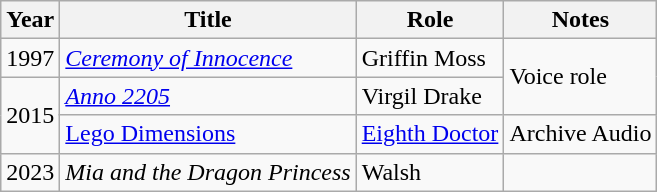<table class="wikitable">
<tr>
<th>Year</th>
<th>Title</th>
<th>Role</th>
<th>Notes</th>
</tr>
<tr>
<td>1997</td>
<td><em><a href='#'>Ceremony of Innocence</a></em></td>
<td>Griffin Moss</td>
<td rowspan="2">Voice role</td>
</tr>
<tr>
<td rowspan="2">2015</td>
<td><em><a href='#'>Anno 2205</a></em></td>
<td>Virgil Drake</td>
</tr>
<tr>
<td><a href='#'>Lego Dimensions</a></td>
<td><a href='#'>Eighth Doctor</a></td>
<td>Archive Audio</td>
</tr>
<tr>
<td>2023</td>
<td><em>Mia and the Dragon Princess</em></td>
<td>Walsh</td>
<td></td>
</tr>
</table>
